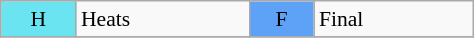<table class="wikitable" style="margin:0.5em auto; font-size:90%;position:relative;" width=25%;>
<tr>
<td bgcolor="#6be4f2" align=center>H</td>
<td>Heats</td>
<td bgcolor="#5ea2f7" align=center>F</td>
<td>Final</td>
</tr>
<tr>
</tr>
</table>
